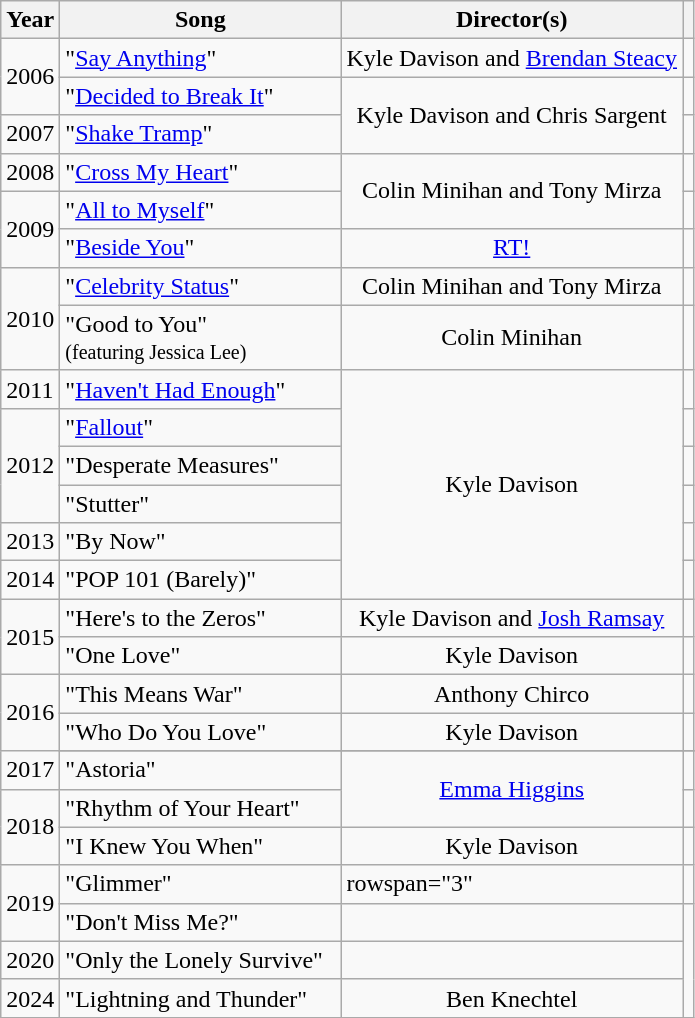<table class="wikitable">
<tr>
<th>Year</th>
<th scope="col" style="width:180px;">Song</th>
<th scope="col">Director(s)</th>
<th scope="col"></th>
</tr>
<tr>
<td rowspan="2">2006</td>
<td>"<a href='#'>Say Anything</a>"</td>
<td align="center">Kyle Davison and <a href='#'>Brendan Steacy</a></td>
<td></td>
</tr>
<tr>
<td>"<a href='#'>Decided to Break It</a>"</td>
<td align=center rowspan="2">Kyle Davison and Chris Sargent</td>
<td></td>
</tr>
<tr>
<td>2007</td>
<td>"<a href='#'>Shake Tramp</a>"</td>
<td></td>
</tr>
<tr>
<td>2008</td>
<td>"<a href='#'>Cross My Heart</a>"</td>
<td align="center" rowspan="2">Colin Minihan and Tony Mirza</td>
<td></td>
</tr>
<tr>
<td rowspan="2">2009</td>
<td>"<a href='#'>All to Myself</a>"</td>
<td></td>
</tr>
<tr>
<td>"<a href='#'>Beside You</a>"</td>
<td align="center"><a href='#'>RT!</a></td>
<td></td>
</tr>
<tr>
<td rowspan="2">2010</td>
<td>"<a href='#'>Celebrity Status</a>"</td>
<td align="center">Colin Minihan and Tony Mirza</td>
<td></td>
</tr>
<tr>
<td>"Good to You" <br><small>(featuring Jessica Lee)</small></td>
<td align="center">Colin Minihan</td>
<td></td>
</tr>
<tr>
<td>2011</td>
<td>"<a href='#'>Haven't Had Enough</a>"</td>
<td align="center" rowspan="6">Kyle Davison</td>
<td></td>
</tr>
<tr>
<td rowspan="3">2012</td>
<td>"<a href='#'>Fallout</a>"</td>
<td></td>
</tr>
<tr>
<td>"Desperate Measures"</td>
<td></td>
</tr>
<tr>
<td>"Stutter"</td>
<td></td>
</tr>
<tr>
<td>2013</td>
<td>"By Now"</td>
<td></td>
</tr>
<tr>
<td>2014</td>
<td>"POP 101 (Barely)"</td>
<td></td>
</tr>
<tr>
<td rowspan="2">2015</td>
<td>"Here's to the Zeros"</td>
<td align="center">Kyle Davison and <a href='#'>Josh Ramsay</a></td>
<td></td>
</tr>
<tr>
<td>"One Love"</td>
<td align="center">Kyle Davison</td>
<td></td>
</tr>
<tr>
<td rowspan="2">2016</td>
<td>"This Means War"</td>
<td align="center">Anthony Chirco</td>
<td></td>
</tr>
<tr>
<td>"Who Do You Love"</td>
<td align="center">Kyle Davison</td>
<td></td>
</tr>
<tr>
<td rowspan="2">2017</td>
</tr>
<tr>
<td>"Astoria"</td>
<td align="center" rowspan="2"><a href='#'>Emma Higgins</a></td>
<td></td>
</tr>
<tr>
<td rowspan="2">2018</td>
<td>"Rhythm of Your Heart"</td>
<td></td>
</tr>
<tr>
<td>"I Knew You When"</td>
<td align="center">Kyle Davison</td>
<td></td>
</tr>
<tr>
<td rowspan="2">2019</td>
<td>"Glimmer"</td>
<td>rowspan="3" </td>
<td></td>
</tr>
<tr>
<td>"Don't Miss Me?"</td>
<td></td>
</tr>
<tr>
<td>2020</td>
<td>"Only the Lonely Survive"</td>
<td></td>
</tr>
<tr>
<td>2024</td>
<td>"Lightning and Thunder"</td>
<td align="center">Ben Knechtel</td>
</tr>
</table>
